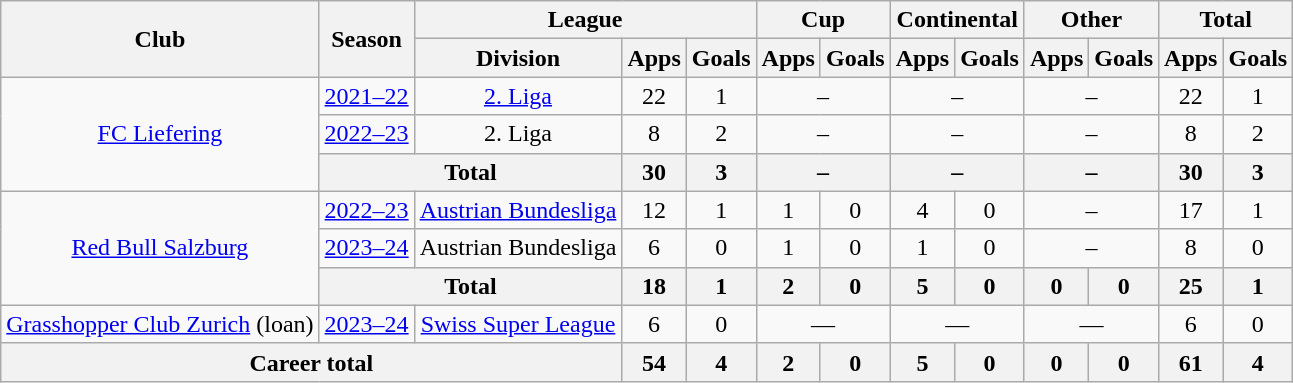<table class="wikitable" style="text-align: center">
<tr>
<th rowspan="2">Club</th>
<th rowspan="2">Season</th>
<th colspan="3">League</th>
<th colspan="2">Cup</th>
<th colspan="2">Continental</th>
<th colspan="2">Other</th>
<th colspan="2">Total</th>
</tr>
<tr>
<th>Division</th>
<th>Apps</th>
<th>Goals</th>
<th>Apps</th>
<th>Goals</th>
<th>Apps</th>
<th>Goals</th>
<th>Apps</th>
<th>Goals</th>
<th>Apps</th>
<th>Goals</th>
</tr>
<tr>
<td rowspan="3"><a href='#'>FC Liefering</a></td>
<td><a href='#'>2021–22</a></td>
<td><a href='#'>2. Liga</a></td>
<td>22</td>
<td>1</td>
<td colspan="2">–</td>
<td colspan="2">–</td>
<td colspan="2">–</td>
<td>22</td>
<td>1</td>
</tr>
<tr>
<td><a href='#'>2022–23</a></td>
<td>2. Liga</td>
<td>8</td>
<td>2</td>
<td colspan="2">–</td>
<td colspan="2">–</td>
<td colspan="2">–</td>
<td>8</td>
<td>2</td>
</tr>
<tr>
<th colspan="2">Total</th>
<th>30</th>
<th>3</th>
<th colspan="2">–</th>
<th colspan="2">–</th>
<th colspan="2">–</th>
<th>30</th>
<th>3</th>
</tr>
<tr>
<td rowspan="3"><a href='#'>Red Bull Salzburg</a></td>
<td><a href='#'>2022–23</a></td>
<td><a href='#'>Austrian Bundesliga</a></td>
<td>12</td>
<td>1</td>
<td>1</td>
<td>0</td>
<td>4</td>
<td>0</td>
<td colspan="2">–</td>
<td>17</td>
<td>1</td>
</tr>
<tr>
<td><a href='#'>2023–24</a></td>
<td>Austrian Bundesliga</td>
<td>6</td>
<td>0</td>
<td>1</td>
<td>0</td>
<td>1</td>
<td>0</td>
<td colspan="2">–</td>
<td>8</td>
<td>0</td>
</tr>
<tr>
<th colspan="2">Total</th>
<th>18</th>
<th>1</th>
<th>2</th>
<th>0</th>
<th>5</th>
<th>0</th>
<th>0</th>
<th>0</th>
<th>25</th>
<th>1</th>
</tr>
<tr>
<td><a href='#'>Grasshopper Club Zurich</a> (loan)</td>
<td><a href='#'>2023–24</a></td>
<td><a href='#'>Swiss Super League</a></td>
<td>6</td>
<td>0</td>
<td colspan="2">—</td>
<td colspan="2">—</td>
<td colspan="2">—</td>
<td>6</td>
<td>0</td>
</tr>
<tr>
<th colspan="3">Career total</th>
<th>54</th>
<th>4</th>
<th>2</th>
<th>0</th>
<th>5</th>
<th>0</th>
<th>0</th>
<th>0</th>
<th>61</th>
<th>4</th>
</tr>
</table>
